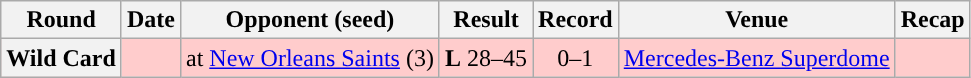<table class="wikitable" style="text-align:center">
<tr>
<th>Round</th>
<th>Date</th>
<th>Opponent (seed)</th>
<th>Result</th>
<th>Record</th>
<th>Venue</th>
<th>Recap</th>
</tr>
<tr style="background:#fcc">
<th>Wild Card</th>
<td></td>
<td>at <a href='#'>New Orleans Saints</a> (3)</td>
<td><strong>L</strong> 28–45</td>
<td>0–1</td>
<td><a href='#'>Mercedes-Benz Superdome</a></td>
<td></td>
</tr>
</table>
